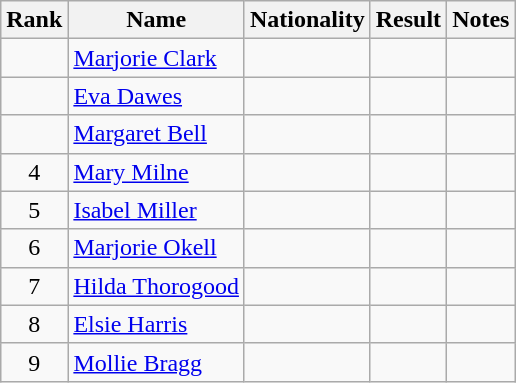<table class="wikitable sortable" style=" text-align:center">
<tr>
<th>Rank</th>
<th>Name</th>
<th>Nationality</th>
<th>Result</th>
<th>Notes</th>
</tr>
<tr>
<td></td>
<td align=left><a href='#'>Marjorie Clark</a></td>
<td align=left></td>
<td></td>
<td></td>
</tr>
<tr>
<td></td>
<td align=left><a href='#'>Eva Dawes</a></td>
<td align=left></td>
<td></td>
<td></td>
</tr>
<tr>
<td></td>
<td align=left><a href='#'>Margaret Bell</a></td>
<td align=left></td>
<td></td>
<td></td>
</tr>
<tr>
<td>4</td>
<td align=left><a href='#'>Mary Milne</a></td>
<td align=left></td>
<td></td>
<td></td>
</tr>
<tr>
<td>5</td>
<td align=left><a href='#'>Isabel Miller</a></td>
<td align=left></td>
<td></td>
<td></td>
</tr>
<tr>
<td>6</td>
<td align=left><a href='#'>Marjorie Okell</a></td>
<td align=left></td>
<td></td>
<td></td>
</tr>
<tr>
<td>7</td>
<td align=left><a href='#'>Hilda Thorogood</a></td>
<td align=left></td>
<td></td>
<td></td>
</tr>
<tr>
<td>8</td>
<td align=left><a href='#'>Elsie Harris</a></td>
<td align=left></td>
<td></td>
<td></td>
</tr>
<tr>
<td>9</td>
<td align=left><a href='#'>Mollie Bragg</a></td>
<td align=left></td>
<td></td>
<td></td>
</tr>
</table>
